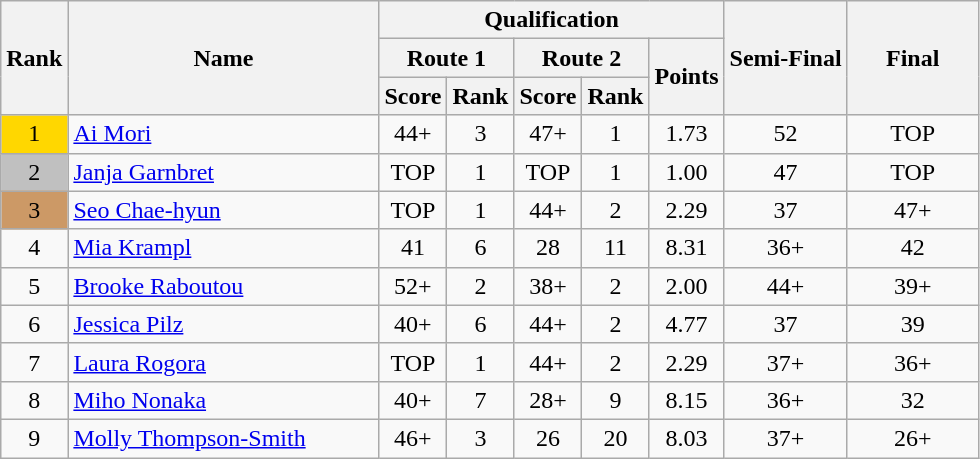<table class="wikitable sortable" style="text-align:center">
<tr>
<th rowspan="3">Rank</th>
<th rowspan="3" width="200">Name</th>
<th colspan="5" rowspan="1">Qualification</th>
<th colspan="1" rowspan="3">Semi-Final</th>
<th rowspan="3" width="80">Final</th>
</tr>
<tr>
<th colspan="2">Route 1</th>
<th colspan="2">Route 2</th>
<th rowspan="2">Points</th>
</tr>
<tr>
<th colspan="1" rowspan="1">Score</th>
<th colspan="1" rowspan="1">Rank</th>
<th colspan="1" rowspan="1">Score</th>
<th colspan="1" rowspan="1">Rank</th>
</tr>
<tr>
<td align="center" style="background: gold">1</td>
<td align="left"> <a href='#'>Ai Mori</a></td>
<td>44+</td>
<td>3</td>
<td>47+</td>
<td>1</td>
<td>1.73</td>
<td>52</td>
<td align="center">TOP</td>
</tr>
<tr>
<td align="center" style="background: silver">2</td>
<td align="left"> <a href='#'>Janja Garnbret</a></td>
<td>TOP</td>
<td>1</td>
<td>TOP</td>
<td>1</td>
<td>1.00</td>
<td>47</td>
<td align="center">TOP</td>
</tr>
<tr>
<td align="center" style="background: #cc9966">3</td>
<td align="left"> <a href='#'>Seo Chae-hyun</a></td>
<td>TOP</td>
<td>1</td>
<td>44+</td>
<td>2</td>
<td>2.29</td>
<td>37</td>
<td align="center">47+</td>
</tr>
<tr>
<td align="center">4</td>
<td align="left"> <a href='#'>Mia Krampl</a></td>
<td>41</td>
<td>6</td>
<td>28</td>
<td>11</td>
<td>8.31</td>
<td>36+</td>
<td align="center">42</td>
</tr>
<tr>
<td align="center">5</td>
<td align="left"> <a href='#'>Brooke Raboutou</a></td>
<td>52+</td>
<td>2</td>
<td>38+</td>
<td>2</td>
<td>2.00</td>
<td>44+</td>
<td align="center">39+</td>
</tr>
<tr>
<td align="center">6</td>
<td align="left"> <a href='#'>Jessica Pilz</a></td>
<td>40+</td>
<td>6</td>
<td>44+</td>
<td>2</td>
<td>4.77</td>
<td>37</td>
<td align="center">39</td>
</tr>
<tr>
<td align="center">7</td>
<td align="left"> <a href='#'>Laura Rogora</a></td>
<td>TOP</td>
<td>1</td>
<td>44+</td>
<td>2</td>
<td>2.29</td>
<td>37+</td>
<td align="center">36+</td>
</tr>
<tr>
<td align="center">8</td>
<td align="left"> <a href='#'>Miho Nonaka</a></td>
<td>40+</td>
<td>7</td>
<td>28+</td>
<td>9</td>
<td>8.15</td>
<td>36+</td>
<td align="center">32</td>
</tr>
<tr>
<td align="center">9</td>
<td align="left"> <a href='#'>Molly Thompson-Smith</a></td>
<td>46+</td>
<td>3</td>
<td>26</td>
<td>20</td>
<td>8.03</td>
<td>37+</td>
<td align="center">26+</td>
</tr>
</table>
